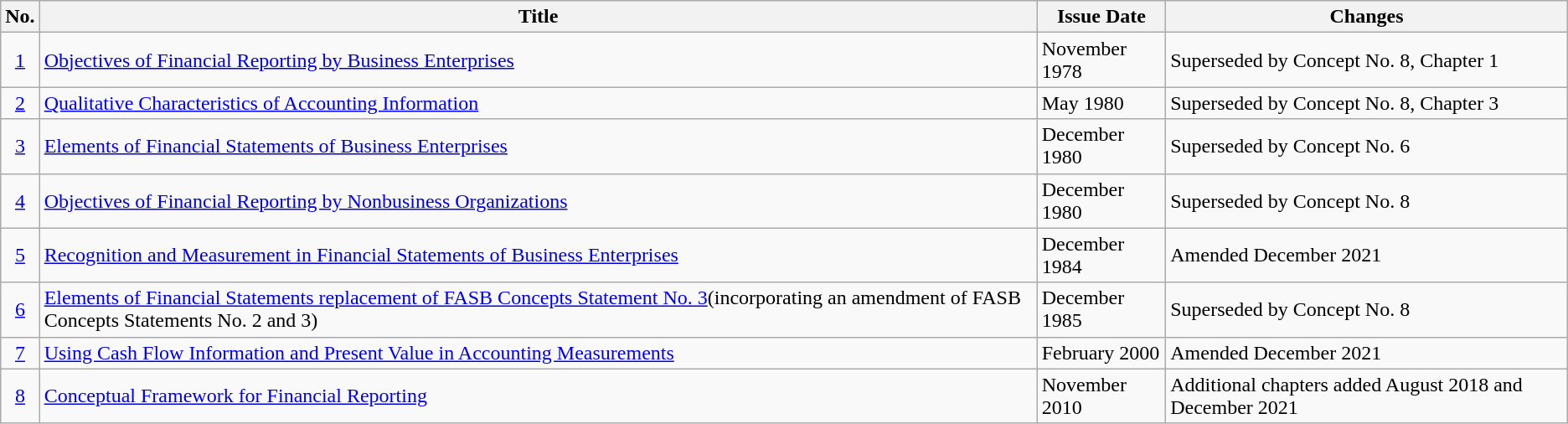<table class=wikitable>
<tr>
<th>No.</th>
<th>Title</th>
<th>Issue Date</th>
<th>Changes</th>
</tr>
<tr>
<td align="center"><a href='#'>1</a></td>
<td><a href='#'>Objectives of Financial Reporting by Business Enterprises</a></td>
<td>November 1978</td>
<td>Superseded by Concept No. 8, Chapter 1</td>
</tr>
<tr>
<td align="center"><a href='#'>2</a></td>
<td><a href='#'>Qualitative Characteristics of Accounting Information</a></td>
<td>May 1980</td>
<td>Superseded by Concept No. 8, Chapter 3</td>
</tr>
<tr>
<td align="center"><a href='#'>3</a></td>
<td><a href='#'>Elements of Financial Statements of Business Enterprises</a></td>
<td>December 1980</td>
<td>Superseded by Concept No. 6</td>
</tr>
<tr>
<td align="center"><a href='#'>4</a></td>
<td><a href='#'>Objectives of Financial Reporting by Nonbusiness Organizations</a></td>
<td>December 1980</td>
<td>Superseded by Concept No. 8</td>
</tr>
<tr>
<td align="center"><a href='#'>5</a></td>
<td><a href='#'>Recognition and Measurement in Financial Statements of Business Enterprises</a></td>
<td>December 1984</td>
<td>Amended December 2021</td>
</tr>
<tr>
<td align="center"><a href='#'>6</a></td>
<td><a href='#'>Elements of Financial Statements replacement of FASB Concepts Statement No. 3</a>(incorporating an amendment of FASB Concepts Statements No. 2 and 3)</td>
<td>December 1985</td>
<td>Superseded by Concept No. 8</td>
</tr>
<tr>
<td align="center"><a href='#'>7</a></td>
<td><a href='#'>Using Cash Flow Information and Present Value in Accounting Measurements</a></td>
<td>February 2000</td>
<td>Amended December 2021</td>
</tr>
<tr>
<td align="center"><a href='#'>8</a></td>
<td><a href='#'>Conceptual Framework for Financial Reporting</a></td>
<td>November 2010</td>
<td>Additional chapters added August 2018 and December 2021</td>
</tr>
</table>
